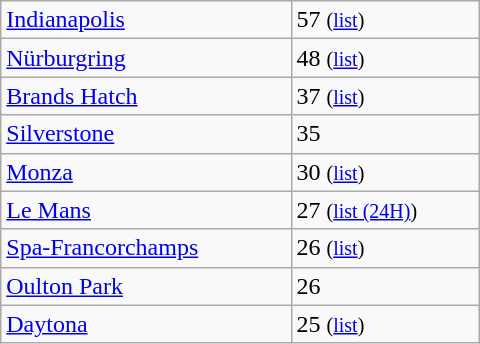<table class="wikitable"  style="float:right; width:20em; margin-left:0.5em">
<tr>
<td> <a href='#'>Indianapolis</a></td>
<td>57 <small>(<a href='#'>list</a>)</small></td>
</tr>
<tr>
<td> <a href='#'>Nürburgring</a></td>
<td>48 <small>(<a href='#'>list</a>)</small></td>
</tr>
<tr>
<td> <a href='#'>Brands Hatch</a></td>
<td>37 <small>(<a href='#'>list</a>)</small></td>
</tr>
<tr>
<td> <a href='#'>Silverstone</a></td>
<td>35</td>
</tr>
<tr>
<td> <a href='#'>Monza</a></td>
<td>30 <small>(<a href='#'>list</a>)</small></td>
</tr>
<tr>
<td> <a href='#'>Le Mans</a></td>
<td>27 <small>(<a href='#'>list (24H)</a>)</small></td>
</tr>
<tr>
<td> <a href='#'>Spa-Francorchamps</a></td>
<td>26 <small>(<a href='#'>list</a>)</small></td>
</tr>
<tr>
<td> <a href='#'>Oulton Park</a></td>
<td>26</td>
</tr>
<tr>
<td> <a href='#'>Daytona</a></td>
<td>25 <small>(<a href='#'>list</a>)</small></td>
</tr>
</table>
